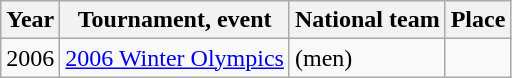<table class="wikitable">
<tr>
<th scope="col">Year</th>
<th scope="col">Tournament, event</th>
<th scope="col">National team</th>
<th scope="col">Place</th>
</tr>
<tr>
<td>2006</td>
<td><a href='#'>2006 Winter Olympics</a></td>
<td> (men)</td>
<td></td>
</tr>
</table>
